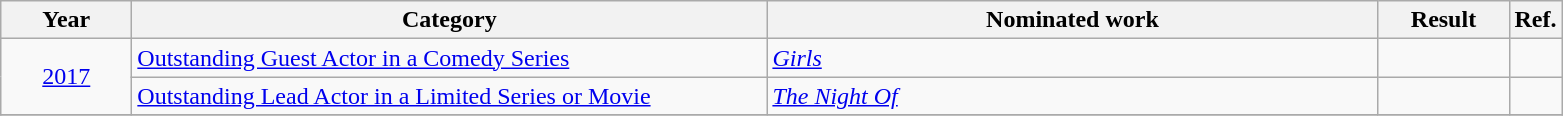<table class=wikitable>
<tr>
<th scope="col" style="width:5em;">Year</th>
<th scope="col" style="width:26em;">Category</th>
<th scope="col" style="width:25em;">Nominated work</th>
<th scope="col" style="width:5em;">Result</th>
<th>Ref.</th>
</tr>
<tr>
<td style="text-align:center;" rowspan="2"><a href='#'>2017</a></td>
<td><a href='#'>Outstanding Guest Actor in a Comedy Series</a></td>
<td><em><a href='#'>Girls</a></em></td>
<td></td>
<td></td>
</tr>
<tr>
<td><a href='#'>Outstanding Lead Actor in a Limited Series or Movie</a></td>
<td><em><a href='#'>The Night Of</a></em></td>
<td></td>
<td></td>
</tr>
<tr>
</tr>
</table>
